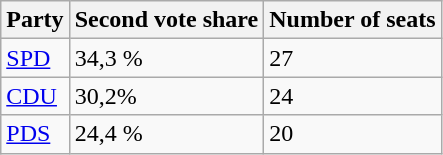<table class="wikitable">
<tr>
<th>Party</th>
<th>Second vote share</th>
<th>Number of seats</th>
</tr>
<tr>
<td><a href='#'>SPD</a></td>
<td>34,3 %</td>
<td>27</td>
</tr>
<tr>
<td><a href='#'>CDU</a></td>
<td>30,2%</td>
<td>24</td>
</tr>
<tr>
<td><a href='#'>PDS</a></td>
<td>24,4 %</td>
<td>20</td>
</tr>
</table>
